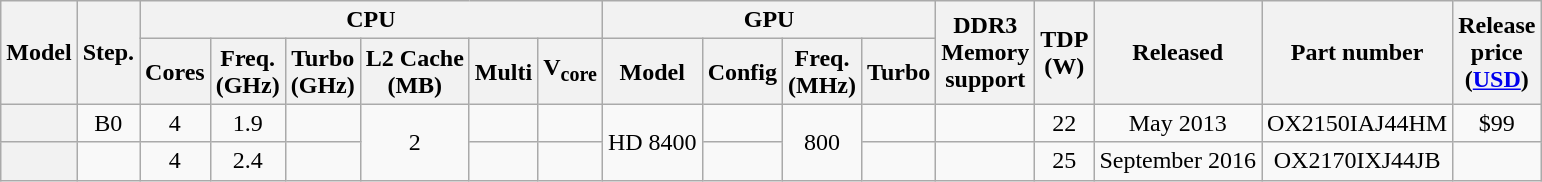<table class="wikitable" style="text-align: center">
<tr>
<th rowspan="2">Model</th>
<th rowspan="2">Step.</th>
<th colspan="6">CPU</th>
<th colspan="4">GPU</th>
<th rowspan="2">DDR3<br>Memory<br>support</th>
<th rowspan="2">TDP<br>(W)</th>
<th rowspan="2">Released</th>
<th rowspan="2">Part number</th>
<th rowspan="2">Release<br>price<br>(<a href='#'>USD</a>)</th>
</tr>
<tr>
<th>Cores</th>
<th>Freq.<br>(GHz)</th>
<th>Turbo<br>(GHz)</th>
<th>L2 Cache<br>(MB)</th>
<th>Multi</th>
<th>V<sub>core</sub></th>
<th>Model</th>
<th>Config</th>
<th>Freq.<br>(MHz)</th>
<th>Turbo</th>
</tr>
<tr>
<th style="text-align: left"></th>
<td>B0</td>
<td>4</td>
<td>1.9</td>
<td></td>
<td rowspan="2">2</td>
<td></td>
<td></td>
<td rowspan="2">HD 8400</td>
<td></td>
<td rowspan="2">800</td>
<td></td>
<td></td>
<td>22</td>
<td>May 2013</td>
<td>OX2150IAJ44HM</td>
<td>$99</td>
</tr>
<tr>
<th style="text-align: left"></th>
<td></td>
<td>4</td>
<td>2.4</td>
<td></td>
<td></td>
<td></td>
<td></td>
<td></td>
<td></td>
<td>25</td>
<td>September 2016</td>
<td>OX2170IXJ44JB</td>
<td></td>
</tr>
</table>
